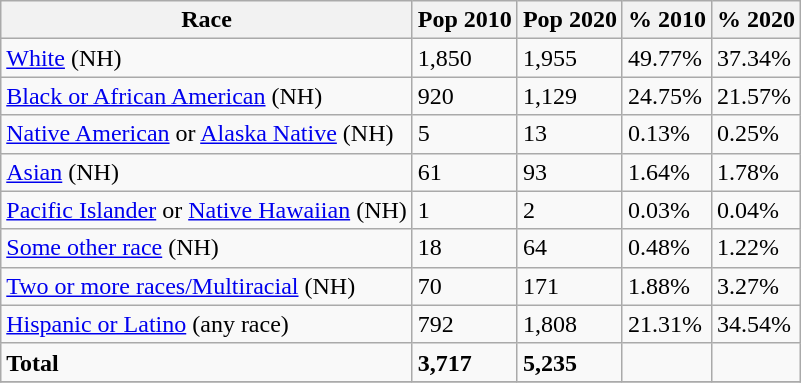<table class="wikitable">
<tr>
<th>Race</th>
<th>Pop 2010</th>
<th>Pop 2020</th>
<th>% 2010</th>
<th>% 2020</th>
</tr>
<tr>
<td><a href='#'>White</a> (NH)</td>
<td>1,850</td>
<td>1,955</td>
<td>49.77%</td>
<td>37.34%</td>
</tr>
<tr>
<td><a href='#'>Black or African American</a> (NH)</td>
<td>920</td>
<td>1,129</td>
<td>24.75%</td>
<td>21.57%</td>
</tr>
<tr>
<td><a href='#'>Native American</a> or <a href='#'>Alaska Native</a> (NH)</td>
<td>5</td>
<td>13</td>
<td>0.13%</td>
<td>0.25%</td>
</tr>
<tr>
<td><a href='#'>Asian</a> (NH)</td>
<td>61</td>
<td>93</td>
<td>1.64%</td>
<td>1.78%</td>
</tr>
<tr>
<td><a href='#'>Pacific Islander</a> or <a href='#'>Native Hawaiian</a> (NH)</td>
<td>1</td>
<td>2</td>
<td>0.03%</td>
<td>0.04%</td>
</tr>
<tr>
<td><a href='#'>Some other race</a> (NH)</td>
<td>18</td>
<td>64</td>
<td>0.48%</td>
<td>1.22%</td>
</tr>
<tr>
<td><a href='#'>Two or more races/Multiracial</a> (NH)</td>
<td>70</td>
<td>171</td>
<td>1.88%</td>
<td>3.27%</td>
</tr>
<tr>
<td><a href='#'>Hispanic or Latino</a> (any race)</td>
<td>792</td>
<td>1,808</td>
<td>21.31%</td>
<td>34.54%</td>
</tr>
<tr>
<td><strong>Total</strong></td>
<td><strong>3,717</strong></td>
<td><strong>5,235</strong></td>
<td></td>
<td></td>
</tr>
<tr>
</tr>
</table>
